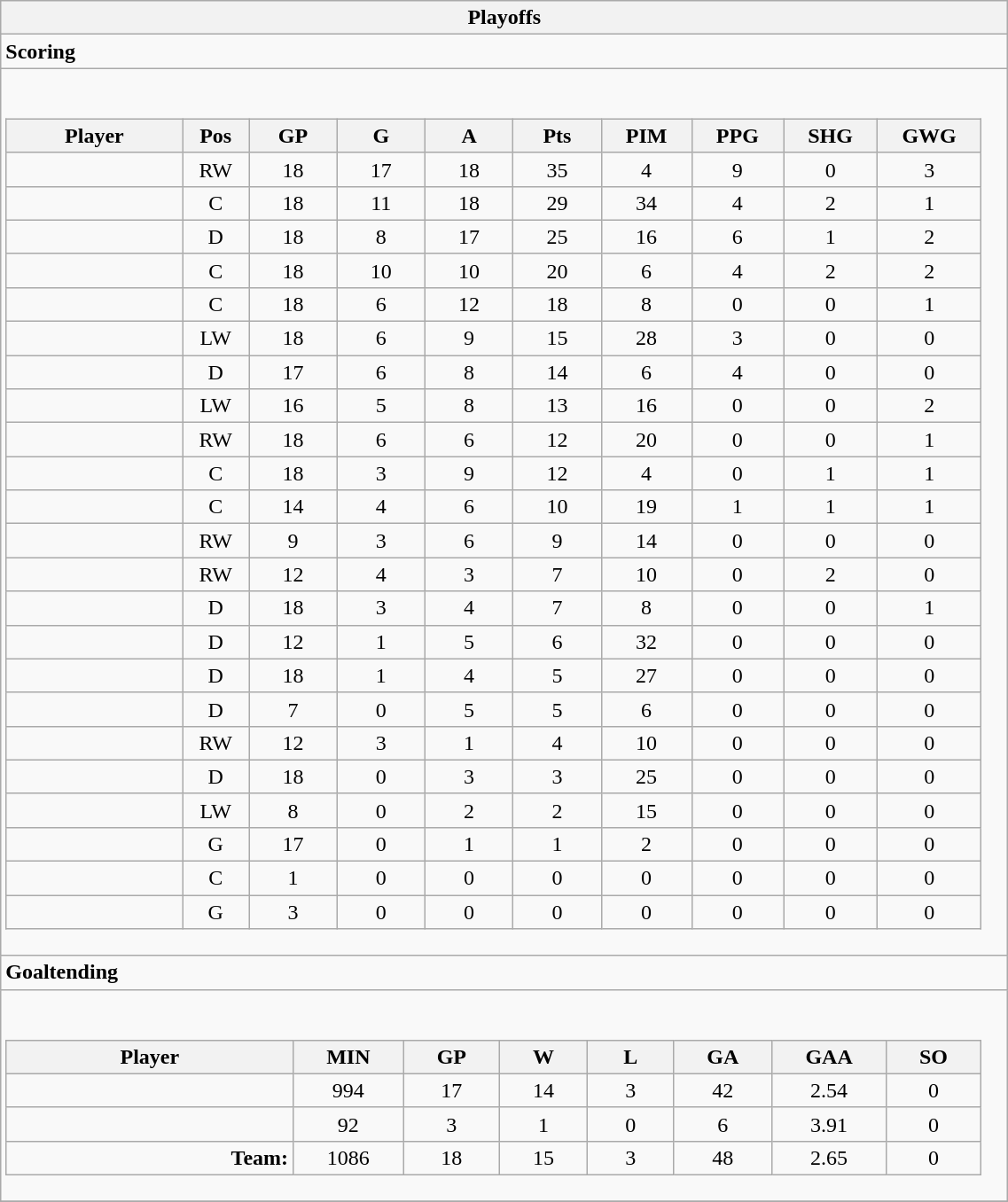<table class="wikitable collapsible " width="60%" border="1">
<tr>
<th>Playoffs</th>
</tr>
<tr>
<td class="tocccolors"><strong>Scoring</strong></td>
</tr>
<tr>
<td><br><table class="wikitable sortable">
<tr ALIGN="center">
<th bgcolor="#DDDDFF" width="10%">Player</th>
<th bgcolor="#DDDDFF" width="3%" title="Position">Pos</th>
<th bgcolor="#DDDDFF" width="5%" title="Games played">GP</th>
<th bgcolor="#DDDDFF" width="5%" title="Goals">G</th>
<th bgcolor="#DDDDFF" width="5%" title="Assists">A</th>
<th bgcolor="#DDDDFF" width="5%" title="Points">Pts</th>
<th bgcolor="#DDDDFF" width="5%" title="Penalties in Minutes">PIM</th>
<th bgcolor="#DDDDFF" width="5%" title="Power play goals">PPG</th>
<th bgcolor="#DDDDFF" width="5%" title="Short-handed goals">SHG</th>
<th bgcolor="#DDDDFF" width="5%" title="Game-winning goals">GWG</th>
</tr>
<tr align="center">
<td align="right"></td>
<td>RW</td>
<td>18</td>
<td>17</td>
<td>18</td>
<td>35</td>
<td>4</td>
<td>9</td>
<td>0</td>
<td>3</td>
</tr>
<tr align="center">
<td align="right"></td>
<td>C</td>
<td>18</td>
<td>11</td>
<td>18</td>
<td>29</td>
<td>34</td>
<td>4</td>
<td>2</td>
<td>1</td>
</tr>
<tr align="center">
<td align="right"></td>
<td>D</td>
<td>18</td>
<td>8</td>
<td>17</td>
<td>25</td>
<td>16</td>
<td>6</td>
<td>1</td>
<td>2</td>
</tr>
<tr align="center">
<td align="right"></td>
<td>C</td>
<td>18</td>
<td>10</td>
<td>10</td>
<td>20</td>
<td>6</td>
<td>4</td>
<td>2</td>
<td>2</td>
</tr>
<tr align="center">
<td align="right"></td>
<td>C</td>
<td>18</td>
<td>6</td>
<td>12</td>
<td>18</td>
<td>8</td>
<td>0</td>
<td>0</td>
<td>1</td>
</tr>
<tr align="center">
<td align="right"></td>
<td>LW</td>
<td>18</td>
<td>6</td>
<td>9</td>
<td>15</td>
<td>28</td>
<td>3</td>
<td>0</td>
<td>0</td>
</tr>
<tr align="center">
<td align="right"></td>
<td>D</td>
<td>17</td>
<td>6</td>
<td>8</td>
<td>14</td>
<td>6</td>
<td>4</td>
<td>0</td>
<td>0</td>
</tr>
<tr align="center">
<td align="right"></td>
<td>LW</td>
<td>16</td>
<td>5</td>
<td>8</td>
<td>13</td>
<td>16</td>
<td>0</td>
<td>0</td>
<td>2</td>
</tr>
<tr align="center">
<td align="right"></td>
<td>RW</td>
<td>18</td>
<td>6</td>
<td>6</td>
<td>12</td>
<td>20</td>
<td>0</td>
<td>0</td>
<td>1</td>
</tr>
<tr align="center">
<td align="right"></td>
<td>C</td>
<td>18</td>
<td>3</td>
<td>9</td>
<td>12</td>
<td>4</td>
<td>0</td>
<td>1</td>
<td>1</td>
</tr>
<tr align="center">
<td align="right"></td>
<td>C</td>
<td>14</td>
<td>4</td>
<td>6</td>
<td>10</td>
<td>19</td>
<td>1</td>
<td>1</td>
<td>1</td>
</tr>
<tr align="center">
<td align="right"></td>
<td>RW</td>
<td>9</td>
<td>3</td>
<td>6</td>
<td>9</td>
<td>14</td>
<td>0</td>
<td>0</td>
<td>0</td>
</tr>
<tr align="center">
<td align="right"></td>
<td>RW</td>
<td>12</td>
<td>4</td>
<td>3</td>
<td>7</td>
<td>10</td>
<td>0</td>
<td>2</td>
<td>0</td>
</tr>
<tr align="center">
<td align="right"></td>
<td>D</td>
<td>18</td>
<td>3</td>
<td>4</td>
<td>7</td>
<td>8</td>
<td>0</td>
<td>0</td>
<td>1</td>
</tr>
<tr align="center">
<td align="right"></td>
<td>D</td>
<td>12</td>
<td>1</td>
<td>5</td>
<td>6</td>
<td>32</td>
<td>0</td>
<td>0</td>
<td>0</td>
</tr>
<tr align="center">
<td align="right"></td>
<td>D</td>
<td>18</td>
<td>1</td>
<td>4</td>
<td>5</td>
<td>27</td>
<td>0</td>
<td>0</td>
<td>0</td>
</tr>
<tr align="center">
<td align="right"></td>
<td>D</td>
<td>7</td>
<td>0</td>
<td>5</td>
<td>5</td>
<td>6</td>
<td>0</td>
<td>0</td>
<td>0</td>
</tr>
<tr align="center">
<td align="right"></td>
<td>RW</td>
<td>12</td>
<td>3</td>
<td>1</td>
<td>4</td>
<td>10</td>
<td>0</td>
<td>0</td>
<td>0</td>
</tr>
<tr align="center">
<td align="right"></td>
<td>D</td>
<td>18</td>
<td>0</td>
<td>3</td>
<td>3</td>
<td>25</td>
<td>0</td>
<td>0</td>
<td>0</td>
</tr>
<tr align="center">
<td align="right"></td>
<td>LW</td>
<td>8</td>
<td>0</td>
<td>2</td>
<td>2</td>
<td>15</td>
<td>0</td>
<td>0</td>
<td>0</td>
</tr>
<tr align="center">
<td align="right"></td>
<td>G</td>
<td>17</td>
<td>0</td>
<td>1</td>
<td>1</td>
<td>2</td>
<td>0</td>
<td>0</td>
<td>0</td>
</tr>
<tr align="center">
<td align="right"></td>
<td>C</td>
<td>1</td>
<td>0</td>
<td>0</td>
<td>0</td>
<td>0</td>
<td>0</td>
<td>0</td>
<td>0</td>
</tr>
<tr align="center">
<td align="right"></td>
<td>G</td>
<td>3</td>
<td>0</td>
<td>0</td>
<td>0</td>
<td>0</td>
<td>0</td>
<td>0</td>
<td>0</td>
</tr>
</table>
</td>
</tr>
<tr>
<td class="toccolors"><strong>Goaltending</strong></td>
</tr>
<tr>
<td><br><table class="wikitable sortable">
<tr>
<th bgcolor="#DDDDFF" width="10%">Player</th>
<th width="3%" bgcolor="#DDDDFF" title="Minutes played">MIN</th>
<th width="3%" bgcolor="#DDDDFF" title="Games played in">GP</th>
<th width="3%" bgcolor="#DDDDFF" title="Wins">W</th>
<th width="3%" bgcolor="#DDDDFF"title="Losses">L</th>
<th width="3%" bgcolor="#DDDDFF" title="Goals against">GA</th>
<th width="3%" bgcolor="#DDDDFF" title="Goals against average">GAA</th>
<th width="3%" bgcolor="#DDDDFF" title="Shut-outs">SO</th>
</tr>
<tr align="center">
<td align="right"></td>
<td>994</td>
<td>17</td>
<td>14</td>
<td>3</td>
<td>42</td>
<td>2.54</td>
<td>0</td>
</tr>
<tr align="center">
<td align="right"></td>
<td>92</td>
<td>3</td>
<td>1</td>
<td>0</td>
<td>6</td>
<td>3.91</td>
<td>0</td>
</tr>
<tr align="center">
<td align="right"><strong>Team:</strong></td>
<td>1086</td>
<td>18</td>
<td>15</td>
<td>3</td>
<td>48</td>
<td>2.65</td>
<td>0</td>
</tr>
</table>
</td>
</tr>
<tr>
</tr>
</table>
